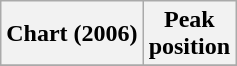<table class="wikitable plainrowheaders" style="text-align:center">
<tr>
<th scope="col">Chart (2006)</th>
<th scope="col">Peak<br>position</th>
</tr>
<tr>
</tr>
</table>
